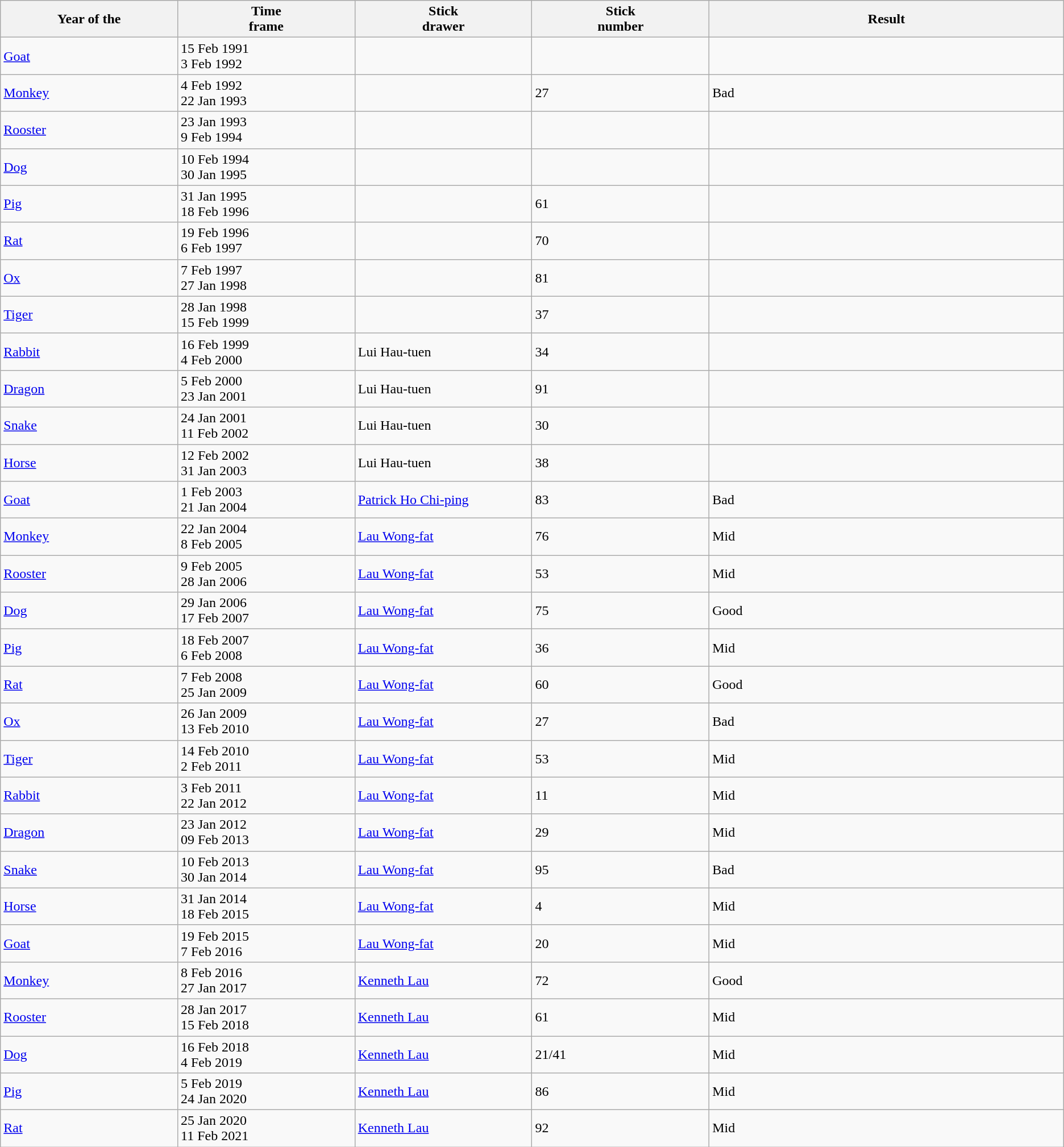<table class="wikitable sortable">
<tr>
<th width=5%>Year of the</th>
<th width=5%>Time<br>frame</th>
<th width=5%>Stick<br>drawer</th>
<th width=5%>Stick<br>number</th>
<th width=10%>Result</th>
</tr>
<tr>
<td><a href='#'>Goat</a></td>
<td>15 Feb 1991<br>3 Feb 1992</td>
<td></td>
<td></td>
<td></td>
</tr>
<tr>
<td><a href='#'>Monkey</a></td>
<td>4 Feb 1992<br>22 Jan 1993</td>
<td></td>
<td>27</td>
<td>Bad</td>
</tr>
<tr>
<td><a href='#'>Rooster</a></td>
<td>23 Jan 1993<br>9 Feb 1994</td>
<td></td>
<td></td>
<td></td>
</tr>
<tr>
<td><a href='#'>Dog</a></td>
<td>10 Feb 1994<br>30 Jan 1995</td>
<td></td>
<td></td>
<td></td>
</tr>
<tr>
<td><a href='#'>Pig</a></td>
<td>31 Jan 1995<br>18 Feb 1996</td>
<td></td>
<td>61</td>
<td></td>
</tr>
<tr>
<td><a href='#'>Rat</a></td>
<td>19 Feb 1996<br>6 Feb 1997</td>
<td></td>
<td>70</td>
<td></td>
</tr>
<tr>
<td><a href='#'>Ox</a></td>
<td>7 Feb 1997<br> 27 Jan 1998</td>
<td></td>
<td>81</td>
<td></td>
</tr>
<tr>
<td><a href='#'>Tiger</a></td>
<td>28 Jan 1998<br>15 Feb 1999</td>
<td></td>
<td>37</td>
<td></td>
</tr>
<tr>
<td><a href='#'>Rabbit</a></td>
<td>16 Feb 1999<br>4 Feb 2000</td>
<td>Lui Hau-tuen</td>
<td>34</td>
<td></td>
</tr>
<tr>
<td><a href='#'>Dragon</a></td>
<td>5 Feb 2000<br>23 Jan 2001</td>
<td>Lui Hau-tuen</td>
<td>91</td>
<td></td>
</tr>
<tr>
<td><a href='#'>Snake</a></td>
<td>24 Jan 2001<br>11 Feb 2002</td>
<td>Lui Hau-tuen</td>
<td>30</td>
<td></td>
</tr>
<tr>
<td><a href='#'>Horse</a></td>
<td>12 Feb 2002<br>31 Jan 2003</td>
<td>Lui Hau-tuen</td>
<td>38</td>
<td></td>
</tr>
<tr>
<td><a href='#'>Goat</a></td>
<td>1 Feb 2003<br>21 Jan 2004</td>
<td><a href='#'>Patrick Ho Chi-ping</a></td>
<td>83</td>
<td>Bad</td>
</tr>
<tr>
<td><a href='#'>Monkey</a></td>
<td>22 Jan 2004<br>8 Feb 2005</td>
<td><a href='#'>Lau Wong-fat</a></td>
<td>76</td>
<td>Mid</td>
</tr>
<tr>
<td><a href='#'>Rooster</a></td>
<td>9 Feb 2005<br>28 Jan 2006</td>
<td><a href='#'>Lau Wong-fat</a></td>
<td>53</td>
<td>Mid</td>
</tr>
<tr>
<td><a href='#'>Dog</a></td>
<td>29 Jan 2006<br>17 Feb 2007</td>
<td><a href='#'>Lau Wong-fat</a></td>
<td>75</td>
<td>Good</td>
</tr>
<tr>
<td><a href='#'>Pig</a></td>
<td>18 Feb 2007<br>6 Feb 2008</td>
<td><a href='#'>Lau Wong-fat</a></td>
<td>36</td>
<td>Mid</td>
</tr>
<tr>
<td><a href='#'>Rat</a></td>
<td>7 Feb 2008<br>25 Jan 2009</td>
<td><a href='#'>Lau Wong-fat</a></td>
<td>60</td>
<td>Good</td>
</tr>
<tr>
<td><a href='#'>Ox</a></td>
<td>26 Jan 2009<br>13 Feb 2010</td>
<td><a href='#'>Lau Wong-fat</a></td>
<td>27</td>
<td>Bad</td>
</tr>
<tr>
<td><a href='#'>Tiger</a></td>
<td>14 Feb 2010<br>2 Feb 2011</td>
<td><a href='#'>Lau Wong-fat</a></td>
<td>53</td>
<td>Mid</td>
</tr>
<tr>
<td><a href='#'>Rabbit</a></td>
<td>3 Feb 2011<br>22 Jan 2012</td>
<td><a href='#'>Lau Wong-fat</a></td>
<td>11</td>
<td>Mid</td>
</tr>
<tr>
<td><a href='#'>Dragon</a></td>
<td>23 Jan 2012<br>09 Feb 2013</td>
<td><a href='#'>Lau Wong-fat</a></td>
<td>29</td>
<td>Mid</td>
</tr>
<tr>
<td><a href='#'>Snake</a></td>
<td>10 Feb 2013<br>30 Jan 2014</td>
<td><a href='#'>Lau Wong-fat</a></td>
<td>95</td>
<td>Bad</td>
</tr>
<tr>
<td><a href='#'>Horse</a></td>
<td>31 Jan 2014<br>18 Feb 2015</td>
<td><a href='#'>Lau Wong-fat</a></td>
<td>4</td>
<td>Mid</td>
</tr>
<tr>
<td><a href='#'>Goat</a></td>
<td>19 Feb 2015<br>7 Feb 2016</td>
<td><a href='#'>Lau Wong-fat</a></td>
<td>20</td>
<td>Mid</td>
</tr>
<tr>
<td><a href='#'>Monkey</a></td>
<td>8 Feb 2016<br>27 Jan 2017</td>
<td><a href='#'>Kenneth Lau</a></td>
<td>72</td>
<td>Good</td>
</tr>
<tr>
<td><a href='#'>Rooster</a></td>
<td>28 Jan 2017<br>15 Feb 2018</td>
<td><a href='#'>Kenneth Lau</a></td>
<td>61</td>
<td>Mid</td>
</tr>
<tr>
<td><a href='#'>Dog</a></td>
<td>16 Feb 2018<br>4 Feb 2019</td>
<td><a href='#'>Kenneth Lau</a></td>
<td>21/41</td>
<td>Mid</td>
</tr>
<tr>
<td><a href='#'>Pig</a></td>
<td>5 Feb 2019<br>24 Jan 2020</td>
<td><a href='#'>Kenneth Lau</a></td>
<td>86</td>
<td>Mid</td>
</tr>
<tr>
<td><a href='#'>Rat</a></td>
<td>25 Jan 2020<br>11 Feb 2021</td>
<td><a href='#'>Kenneth Lau</a></td>
<td>92</td>
<td>Mid</td>
</tr>
</table>
